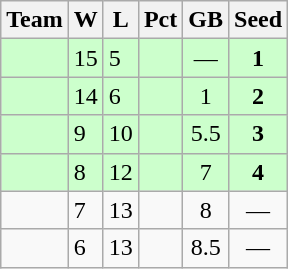<table class=wikitable>
<tr>
<th>Team</th>
<th>W</th>
<th>L</th>
<th>Pct</th>
<th>GB</th>
<th>Seed</th>
</tr>
<tr bgcolor=ccffcc>
<td></td>
<td>15</td>
<td>5</td>
<td></td>
<td style="text-align: center;">—</td>
<td style="text-align: center;"><strong>1</strong></td>
</tr>
<tr bgcolor=ccffcc>
<td></td>
<td>14</td>
<td>6</td>
<td></td>
<td style="text-align: center;">1</td>
<td style="text-align: center;"><strong>2</strong></td>
</tr>
<tr bgcolor=ccffcc>
<td></td>
<td>9</td>
<td>10</td>
<td></td>
<td style="text-align: center;">5.5</td>
<td style="text-align: center;"><strong>3</strong></td>
</tr>
<tr bgcolor=ccffcc>
<td></td>
<td>8</td>
<td>12</td>
<td></td>
<td style="text-align: center;">7</td>
<td style="text-align: center;"><strong>4</strong></td>
</tr>
<tr>
<td></td>
<td>7</td>
<td>13</td>
<td></td>
<td style="text-align: center;">8</td>
<td style="text-align: center;">—</td>
</tr>
<tr>
<td></td>
<td>6</td>
<td>13</td>
<td></td>
<td style="text-align: center;">8.5</td>
<td style="text-align: center;">—</td>
</tr>
</table>
